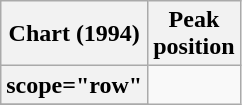<table class="wikitable plainrowheaders" style="text-align:center;">
<tr>
<th scope="col">Chart (1994)</th>
<th scope="col">Peak<br>position</th>
</tr>
<tr>
<th>scope="row"</th>
</tr>
<tr>
</tr>
</table>
